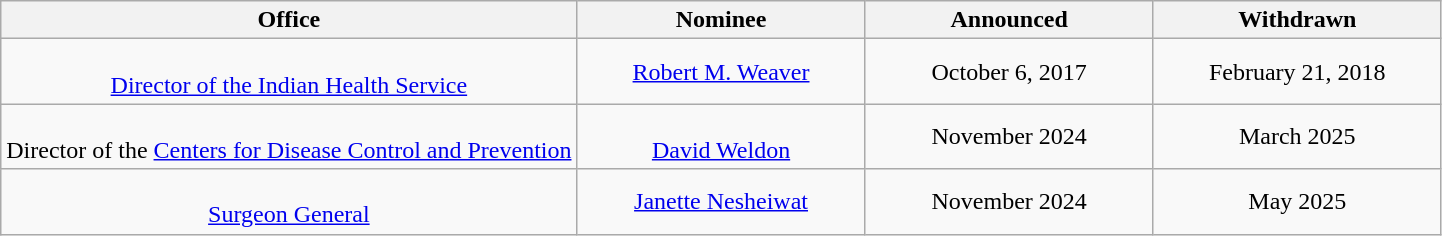<table class="wikitable sortable" style="text-align:center">
<tr>
<th style="width:40%;">Office</th>
<th style="width:20%;">Nominee</th>
<th style="width:20%;">Announced</th>
<th style="width:20%;">Withdrawn</th>
</tr>
<tr>
<td><br><a href='#'>Director of the Indian Health Service</a></td>
<td><a href='#'>Robert M. Weaver</a></td>
<td>October 6, 2017</td>
<td>February 21, 2018</td>
</tr>
<tr>
<td><br>Director of the  <a href='#'>Centers for Disease Control and Prevention</a></td>
<td><br><a href='#'>David Weldon</a></td>
<td>November 2024</td>
<td>March 2025</td>
</tr>
<tr>
<td><br><a href='#'>Surgeon General</a></td>
<td><a href='#'>Janette Nesheiwat</a></td>
<td>November 2024</td>
<td>May 2025</td>
</tr>
</table>
